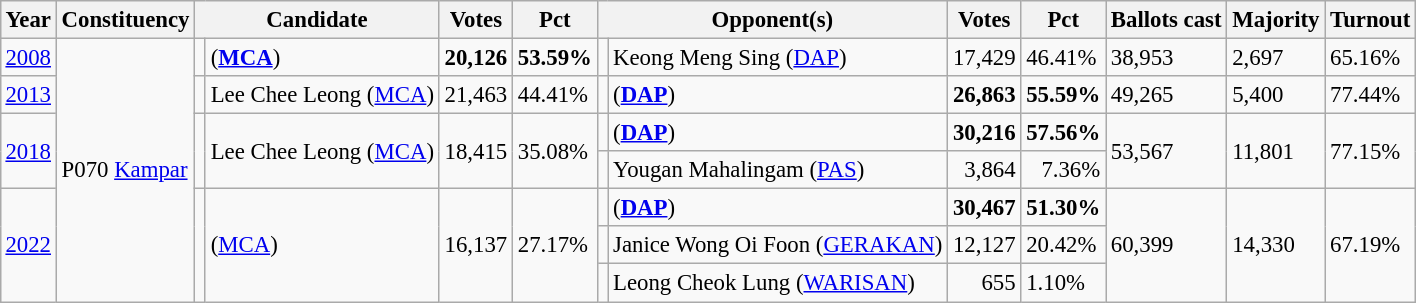<table class="wikitable" style="margin:0.5em ; font-size:95%">
<tr>
<th>Year</th>
<th>Constituency</th>
<th colspan=2>Candidate</th>
<th>Votes</th>
<th>Pct</th>
<th colspan=2>Opponent(s)</th>
<th>Votes</th>
<th>Pct</th>
<th>Ballots cast</th>
<th>Majority</th>
<th>Turnout</th>
</tr>
<tr>
<td><a href='#'>2008</a></td>
<td rowspan=7>P070 <a href='#'>Kampar</a></td>
<td></td>
<td> (<strong><a href='#'>MCA</a></strong>)</td>
<td align="right"><strong>20,126</strong></td>
<td><strong>53.59%</strong></td>
<td></td>
<td>Keong Meng Sing (<a href='#'>DAP</a>)</td>
<td align="right">17,429</td>
<td>46.41%</td>
<td>38,953</td>
<td>2,697</td>
<td>65.16%</td>
</tr>
<tr>
<td><a href='#'>2013</a></td>
<td></td>
<td>Lee Chee Leong (<a href='#'>MCA</a>)</td>
<td align="right">21,463</td>
<td>44.41%</td>
<td></td>
<td> (<strong><a href='#'>DAP</a></strong>)</td>
<td align="right"><strong>26,863</strong></td>
<td><strong>55.59%</strong></td>
<td>49,265</td>
<td>5,400</td>
<td>77.44%</td>
</tr>
<tr>
<td rowspan="2"><a href='#'>2018</a></td>
<td rowspan="2" ></td>
<td rowspan="2">Lee Chee Leong (<a href='#'>MCA</a>)</td>
<td rowspan="2" align="right">18,415</td>
<td rowspan="2">35.08%</td>
<td></td>
<td> (<strong><a href='#'>DAP</a></strong>)</td>
<td align="right"><strong>30,216</strong></td>
<td><strong>57.56%</strong></td>
<td rowspan="2">53,567</td>
<td rowspan="2">11,801</td>
<td rowspan="2">77.15%</td>
</tr>
<tr>
<td></td>
<td>Yougan Mahalingam (<a href='#'>PAS</a>)</td>
<td align="right">3,864</td>
<td align="right">7.36%</td>
</tr>
<tr>
<td rowspan="3"><a href='#'>2022</a></td>
<td rowspan="3" ></td>
<td rowspan="3"> (<a href='#'>MCA</a>)</td>
<td rowspan="3" align="right">16,137</td>
<td rowspan="3">27.17%</td>
<td></td>
<td> (<a href='#'><strong>DAP</strong></a>)</td>
<td align="right"><strong>30,467</strong></td>
<td><strong>51.30%</strong></td>
<td rowspan="3">60,399</td>
<td rowspan="3">14,330</td>
<td rowspan="3">67.19%</td>
</tr>
<tr>
<td bgcolor=></td>
<td>Janice Wong Oi Foon (<a href='#'>GERAKAN</a>)</td>
<td align="right">12,127</td>
<td>20.42%</td>
</tr>
<tr>
<td></td>
<td>Leong Cheok Lung (<a href='#'>WARISAN</a>)</td>
<td align="right">655</td>
<td>1.10%</td>
</tr>
</table>
